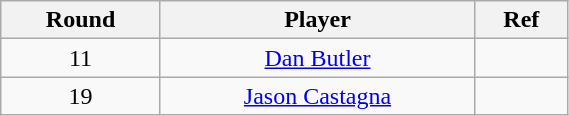<table class="wikitable" style="text-align:center; font-size:100%; width:30%;">
<tr>
<th>Round</th>
<th>Player</th>
<th>Ref</th>
</tr>
<tr>
<td>11</td>
<td><a href='#'>Dan Butler</a></td>
<td></td>
</tr>
<tr>
<td>19</td>
<td><a href='#'>Jason Castagna</a></td>
<td></td>
</tr>
</table>
